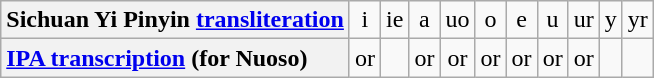<table class="wikitable" style="text-align:center">
<tr>
<th scope="row" style="text-align:left">Sichuan Yi Pinyin <a href='#'>transliteration</a></th>
<td>i</td>
<td>ie</td>
<td>a</td>
<td>uo</td>
<td>o</td>
<td>e</td>
<td>u</td>
<td>ur</td>
<td>y</td>
<td>yr</td>
</tr>
<tr>
<th scope="row" style="text-align:left"><a href='#'>IPA transcription</a> (for Nuoso)</th>
<td> or </td>
<td></td>
<td> or </td>
<td> or </td>
<td> or </td>
<td> or </td>
<td> or </td>
<td> or </td>
<td></td>
<td></td>
</tr>
</table>
